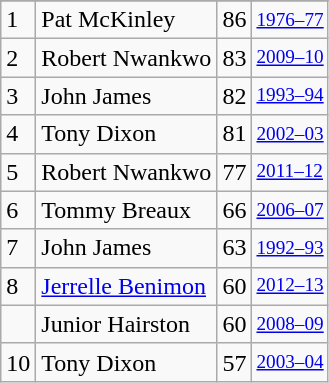<table class="wikitable">
<tr>
</tr>
<tr>
<td>1</td>
<td>Pat McKinley</td>
<td>86</td>
<td style="font-size:80%;"><a href='#'>1976–77</a></td>
</tr>
<tr>
<td>2</td>
<td>Robert Nwankwo</td>
<td>83</td>
<td style="font-size:80%;"><a href='#'>2009–10</a></td>
</tr>
<tr>
<td>3</td>
<td>John James</td>
<td>82</td>
<td style="font-size:80%;"><a href='#'>1993–94</a></td>
</tr>
<tr>
<td>4</td>
<td>Tony Dixon</td>
<td>81</td>
<td style="font-size:80%;"><a href='#'>2002–03</a></td>
</tr>
<tr>
<td>5</td>
<td>Robert Nwankwo</td>
<td>77</td>
<td style="font-size:80%;"><a href='#'>2011–12</a></td>
</tr>
<tr>
<td>6</td>
<td>Tommy Breaux</td>
<td>66</td>
<td style="font-size:80%;"><a href='#'>2006–07</a></td>
</tr>
<tr>
<td>7</td>
<td>John James</td>
<td>63</td>
<td style="font-size:80%;"><a href='#'>1992–93</a></td>
</tr>
<tr>
<td>8</td>
<td><a href='#'>Jerrelle Benimon</a></td>
<td>60</td>
<td style="font-size:80%;"><a href='#'>2012–13</a></td>
</tr>
<tr>
<td></td>
<td>Junior Hairston</td>
<td>60</td>
<td style="font-size:80%;"><a href='#'>2008–09</a></td>
</tr>
<tr>
<td>10</td>
<td>Tony Dixon</td>
<td>57</td>
<td style="font-size:80%;"><a href='#'>2003–04</a></td>
</tr>
</table>
